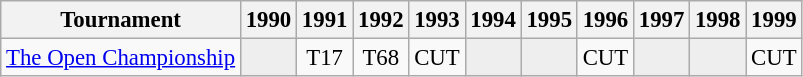<table class="wikitable" style="font-size:95%;text-align:center;">
<tr>
<th>Tournament</th>
<th>1990</th>
<th>1991</th>
<th>1992</th>
<th>1993</th>
<th>1994</th>
<th>1995</th>
<th>1996</th>
<th>1997</th>
<th>1998</th>
<th>1999</th>
</tr>
<tr>
<td align=left><a href='#'>The Open Championship</a></td>
<td style="background:#eeeeee;"></td>
<td>T17</td>
<td>T68</td>
<td>CUT</td>
<td style="background:#eeeeee;"></td>
<td style="background:#eeeeee;"></td>
<td>CUT</td>
<td style="background:#eeeeee;"></td>
<td style="background:#eeeeee;"></td>
<td>CUT</td>
</tr>
</table>
